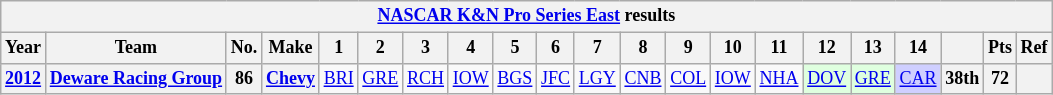<table class="wikitable" style="text-align:center; font-size:75%">
<tr>
<th colspan=23><a href='#'>NASCAR K&N Pro Series East</a> results</th>
</tr>
<tr>
<th>Year</th>
<th>Team</th>
<th>No.</th>
<th>Make</th>
<th>1</th>
<th>2</th>
<th>3</th>
<th>4</th>
<th>5</th>
<th>6</th>
<th>7</th>
<th>8</th>
<th>9</th>
<th>10</th>
<th>11</th>
<th>12</th>
<th>13</th>
<th>14</th>
<th></th>
<th>Pts</th>
<th>Ref</th>
</tr>
<tr>
<th><a href='#'>2012</a></th>
<th><a href='#'>Deware Racing Group</a></th>
<th>86</th>
<th><a href='#'>Chevy</a></th>
<td><a href='#'>BRI</a></td>
<td><a href='#'>GRE</a></td>
<td><a href='#'>RCH</a></td>
<td><a href='#'>IOW</a></td>
<td><a href='#'>BGS</a></td>
<td><a href='#'>JFC</a></td>
<td><a href='#'>LGY</a></td>
<td><a href='#'>CNB</a></td>
<td><a href='#'>COL</a></td>
<td><a href='#'>IOW</a></td>
<td><a href='#'>NHA</a></td>
<td style="background:#DFFFDF;"><a href='#'>DOV</a><br></td>
<td style="background:#DFFFDF;"><a href='#'>GRE</a><br></td>
<td style="background:#CFCFFF;"><a href='#'>CAR</a><br></td>
<th>38th</th>
<th>72</th>
<th></th>
</tr>
</table>
